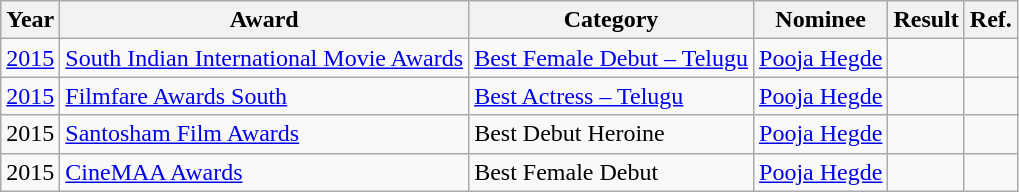<table class="wikitable">
<tr>
<th>Year</th>
<th>Award</th>
<th>Category</th>
<th>Nominee</th>
<th>Result</th>
<th>Ref.</th>
</tr>
<tr>
<td><a href='#'>2015</a></td>
<td><a href='#'>South Indian International Movie Awards</a></td>
<td><a href='#'>Best Female Debut – Telugu</a></td>
<td><a href='#'>Pooja Hegde</a></td>
<td></td>
<td></td>
</tr>
<tr>
<td><a href='#'>2015</a></td>
<td><a href='#'>Filmfare Awards South</a></td>
<td><a href='#'>Best Actress – Telugu</a></td>
<td><a href='#'>Pooja Hegde</a></td>
<td></td>
<td></td>
</tr>
<tr>
<td>2015</td>
<td><a href='#'>Santosham Film Awards</a></td>
<td>Best Debut Heroine</td>
<td><a href='#'>Pooja Hegde</a></td>
<td></td>
<td></td>
</tr>
<tr>
<td>2015</td>
<td><a href='#'>CineMAA Awards</a></td>
<td>Best Female Debut</td>
<td><a href='#'>Pooja Hegde</a></td>
<td></td>
<td></td>
</tr>
</table>
